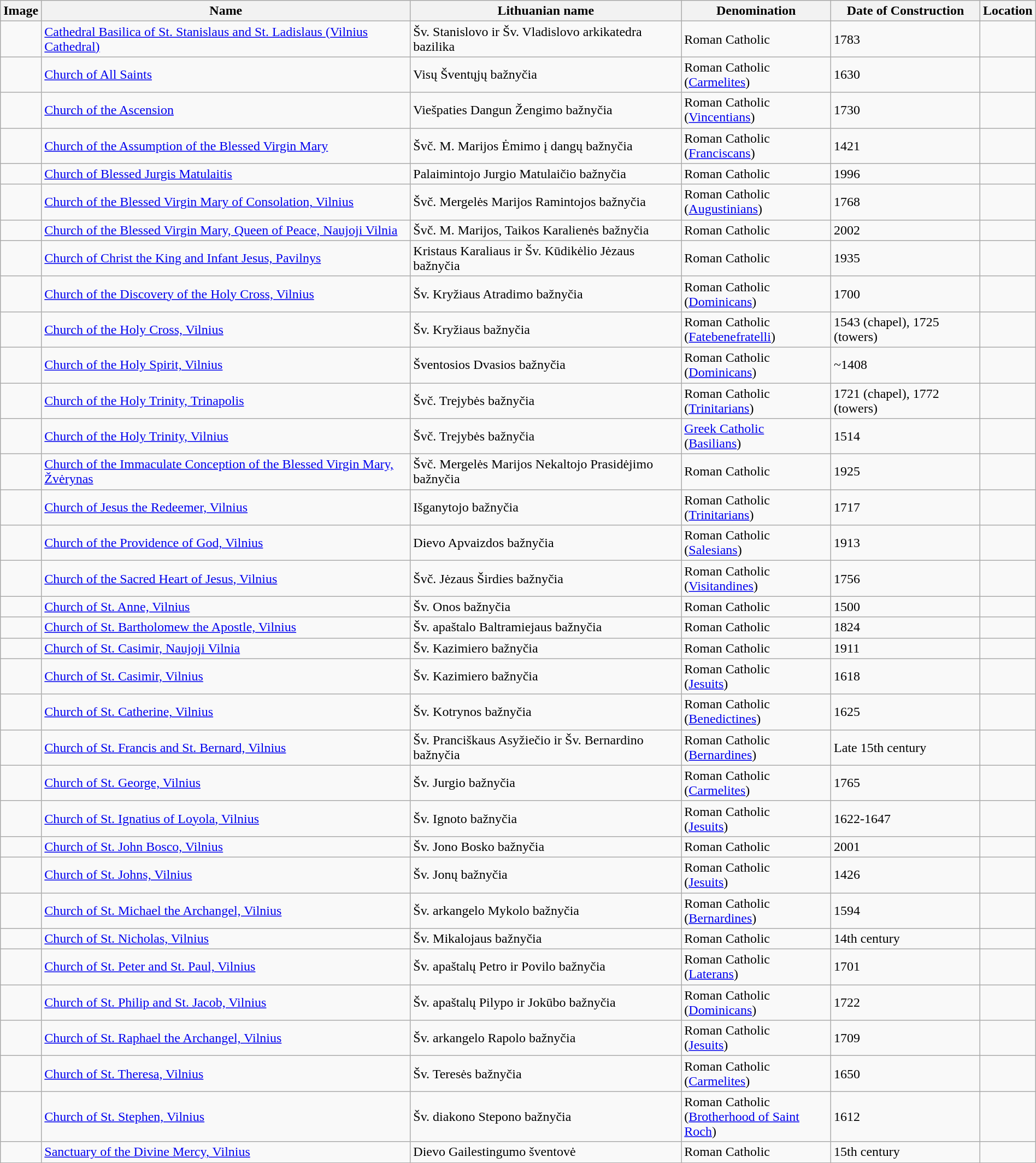<table class="wikitable sortable" width="100%">
<tr>
<th>Image</th>
<th>Name</th>
<th>Lithuanian name</th>
<th>Denomination</th>
<th>Date of Construction</th>
<th>Location</th>
</tr>
<tr>
<td></td>
<td><a href='#'>Cathedral Basilica of St. Stanislaus and St. Ladislaus (Vilnius Cathedral)</a></td>
<td>Šv. Stanislovo ir Šv. Vladislovo arkikatedra bazilika</td>
<td>Roman Catholic</td>
<td>1783</td>
<td></td>
</tr>
<tr>
<td></td>
<td><a href='#'>Church of All Saints</a></td>
<td>Visų Šventųjų bažnyčia</td>
<td>Roman Catholic<br>(<a href='#'>Carmelites</a>)</td>
<td>1630</td>
<td></td>
</tr>
<tr>
<td></td>
<td><a href='#'>Church of the Ascension</a></td>
<td>Viešpaties Dangun Žengimo bažnyčia</td>
<td>Roman Catholic<br>(<a href='#'>Vincentians</a>)</td>
<td>1730</td>
<td></td>
</tr>
<tr>
<td></td>
<td><a href='#'>Church of the Assumption of the Blessed Virgin Mary</a></td>
<td>Švč. M. Marijos Ėmimo į dangų bažnyčia</td>
<td>Roman Catholic<br>(<a href='#'>Franciscans</a>)</td>
<td>1421</td>
<td></td>
</tr>
<tr>
<td></td>
<td><a href='#'>Church of Blessed Jurgis Matulaitis</a></td>
<td>Palaimintojo Jurgio Matulaičio bažnyčia</td>
<td>Roman Catholic</td>
<td>1996</td>
<td></td>
</tr>
<tr>
<td></td>
<td><a href='#'>Church of the Blessed Virgin Mary of Consolation, Vilnius</a></td>
<td>Švč. Mergelės Marijos Ramintojos bažnyčia</td>
<td>Roman Catholic<br>(<a href='#'>Augustinians</a>)</td>
<td>1768</td>
<td></td>
</tr>
<tr>
<td></td>
<td><a href='#'>Church of the Blessed Virgin Mary, Queen of Peace, Naujoji Vilnia</a></td>
<td>Švč. M. Marijos, Taikos Karalienės bažnyčia</td>
<td>Roman Catholic</td>
<td>2002</td>
<td></td>
</tr>
<tr>
<td></td>
<td><a href='#'>Church of Christ the King and Infant Jesus, Pavilnys</a></td>
<td>Kristaus Karaliaus ir Šv. Kūdikėlio Jėzaus bažnyčia</td>
<td>Roman Catholic</td>
<td>1935</td>
<td></td>
</tr>
<tr>
<td></td>
<td><a href='#'>Church of the Discovery of the Holy Cross, Vilnius</a></td>
<td>Šv. Kryžiaus Atradimo bažnyčia</td>
<td>Roman Catholic<br>(<a href='#'>Dominicans</a>)</td>
<td>1700</td>
<td></td>
</tr>
<tr>
<td></td>
<td><a href='#'>Church of the Holy Cross, Vilnius</a></td>
<td>Šv. Kryžiaus bažnyčia</td>
<td>Roman Catholic<br>(<a href='#'>Fatebenefratelli</a>)</td>
<td>1543 (chapel), 1725 (towers)</td>
<td></td>
</tr>
<tr>
<td></td>
<td><a href='#'>Church of the Holy Spirit, Vilnius</a></td>
<td>Šventosios Dvasios bažnyčia</td>
<td>Roman Catholic<br>(<a href='#'>Dominicans</a>)</td>
<td>~1408</td>
<td></td>
</tr>
<tr>
<td></td>
<td><a href='#'>Church of the Holy Trinity, Trinapolis</a></td>
<td>Švč. Trejybės bažnyčia</td>
<td>Roman Catholic<br>(<a href='#'>Trinitarians</a>)</td>
<td>1721 (chapel), 1772 (towers)</td>
<td></td>
</tr>
<tr>
<td></td>
<td><a href='#'>Church of the Holy Trinity, Vilnius</a></td>
<td>Švč. Trejybės bažnyčia</td>
<td><a href='#'>Greek Catholic</a><br>(<a href='#'>Basilians</a>)</td>
<td>1514</td>
<td></td>
</tr>
<tr>
<td></td>
<td><a href='#'>Church of the Immaculate Conception of the Blessed Virgin Mary, Žvėrynas</a></td>
<td>Švč. Mergelės Marijos Nekaltojo Prasidėjimo bažnyčia</td>
<td>Roman Catholic</td>
<td>1925</td>
<td></td>
</tr>
<tr>
<td></td>
<td><a href='#'>Church of Jesus the Redeemer, Vilnius</a></td>
<td>Išganytojo bažnyčia</td>
<td>Roman Catholic<br>(<a href='#'>Trinitarians</a>)</td>
<td>1717</td>
<td></td>
</tr>
<tr>
<td></td>
<td><a href='#'>Church of the Providence of God, Vilnius</a></td>
<td>Dievo Apvaizdos bažnyčia</td>
<td>Roman Catholic<br>(<a href='#'>Salesians</a>)</td>
<td>1913</td>
<td></td>
</tr>
<tr>
<td></td>
<td><a href='#'>Church of the Sacred Heart of Jesus, Vilnius</a></td>
<td>Švč. Jėzaus Širdies bažnyčia</td>
<td>Roman Catholic<br>(<a href='#'>Visitandines</a>)</td>
<td>1756</td>
<td></td>
</tr>
<tr>
<td></td>
<td><a href='#'>Church of St. Anne, Vilnius</a></td>
<td>Šv. Onos bažnyčia</td>
<td>Roman Catholic</td>
<td>1500</td>
<td></td>
</tr>
<tr>
<td></td>
<td><a href='#'>Church of St. Bartholomew the Apostle, Vilnius</a></td>
<td>Šv. apaštalo Baltramiejaus bažnyčia</td>
<td>Roman Catholic</td>
<td>1824</td>
<td></td>
</tr>
<tr>
<td></td>
<td><a href='#'>Church of St. Casimir, Naujoji Vilnia</a></td>
<td>Šv. Kazimiero bažnyčia</td>
<td>Roman Catholic</td>
<td>1911</td>
<td></td>
</tr>
<tr>
<td></td>
<td><a href='#'>Church of St. Casimir, Vilnius</a></td>
<td>Šv. Kazimiero bažnyčia</td>
<td>Roman Catholic<br>(<a href='#'>Jesuits</a>)</td>
<td>1618</td>
<td></td>
</tr>
<tr>
<td></td>
<td><a href='#'>Church of St. Catherine, Vilnius</a></td>
<td>Šv. Kotrynos bažnyčia</td>
<td>Roman Catholic<br>(<a href='#'>Benedictines</a>)</td>
<td>1625</td>
<td></td>
</tr>
<tr>
<td></td>
<td><a href='#'>Church of St. Francis and St. Bernard, Vilnius</a></td>
<td>Šv. Pranciškaus Asyžiečio ir Šv. Bernardino  bažnyčia</td>
<td>Roman Catholic<br>(<a href='#'>Bernardines</a>)</td>
<td>Late 15th century</td>
<td></td>
</tr>
<tr>
<td></td>
<td><a href='#'>Church of St. George, Vilnius</a></td>
<td>Šv. Jurgio bažnyčia</td>
<td>Roman Catholic<br>(<a href='#'>Carmelites</a>)</td>
<td>1765</td>
<td></td>
</tr>
<tr>
<td></td>
<td><a href='#'>Church of St. Ignatius of Loyola, Vilnius</a></td>
<td>Šv. Ignoto bažnyčia</td>
<td>Roman Catholic<br>(<a href='#'>Jesuits</a>)</td>
<td>1622-1647</td>
<td></td>
</tr>
<tr>
<td></td>
<td><a href='#'>Church of St. John Bosco, Vilnius</a></td>
<td>Šv. Jono Bosko bažnyčia</td>
<td>Roman Catholic</td>
<td>2001</td>
<td></td>
</tr>
<tr>
<td></td>
<td><a href='#'>Church of St. Johns, Vilnius</a></td>
<td>Šv. Jonų bažnyčia</td>
<td>Roman Catholic<br>(<a href='#'>Jesuits</a>)</td>
<td>1426</td>
<td></td>
</tr>
<tr>
<td></td>
<td><a href='#'>Church of St. Michael the Archangel, Vilnius</a></td>
<td>Šv. arkangelo Mykolo bažnyčia</td>
<td>Roman Catholic<br>(<a href='#'>Bernardines</a>)</td>
<td>1594</td>
<td></td>
</tr>
<tr>
<td></td>
<td><a href='#'>Church of St. Nicholas, Vilnius</a></td>
<td>Šv. Mikalojaus bažnyčia</td>
<td>Roman Catholic</td>
<td>14th century</td>
<td></td>
</tr>
<tr>
<td></td>
<td><a href='#'>Church of St. Peter and St. Paul, Vilnius</a></td>
<td>Šv. apaštalų Petro ir Povilo bažnyčia</td>
<td>Roman Catholic<br>(<a href='#'>Laterans</a>)</td>
<td>1701</td>
<td></td>
</tr>
<tr>
<td></td>
<td><a href='#'>Church of St. Philip and St. Jacob, Vilnius</a></td>
<td>Šv. apaštalų Pilypo ir Jokūbo bažnyčia</td>
<td>Roman Catholic<br>(<a href='#'>Dominicans</a>)</td>
<td>1722</td>
<td></td>
</tr>
<tr>
<td></td>
<td><a href='#'>Church of St. Raphael the Archangel, Vilnius</a></td>
<td>Šv. arkangelo Rapolo bažnyčia</td>
<td>Roman Catholic<br>(<a href='#'>Jesuits</a>)</td>
<td>1709</td>
<td></td>
</tr>
<tr>
<td></td>
<td><a href='#'>Church of St. Theresa, Vilnius</a></td>
<td>Šv. Teresės bažnyčia</td>
<td>Roman Catholic<br>(<a href='#'>Carmelites</a>)</td>
<td>1650</td>
<td></td>
</tr>
<tr>
<td></td>
<td><a href='#'>Church of St. Stephen, Vilnius</a></td>
<td>Šv. diakono Stepono bažnyčia</td>
<td>Roman Catholic<br>(<a href='#'>Brotherhood of Saint Roch</a>)</td>
<td>1612</td>
<td></td>
</tr>
<tr>
<td></td>
<td><a href='#'>Sanctuary of the Divine Mercy, Vilnius</a></td>
<td>Dievo Gailestingumo šventovė</td>
<td>Roman Catholic</td>
<td>15th century</td>
<td></td>
</tr>
</table>
